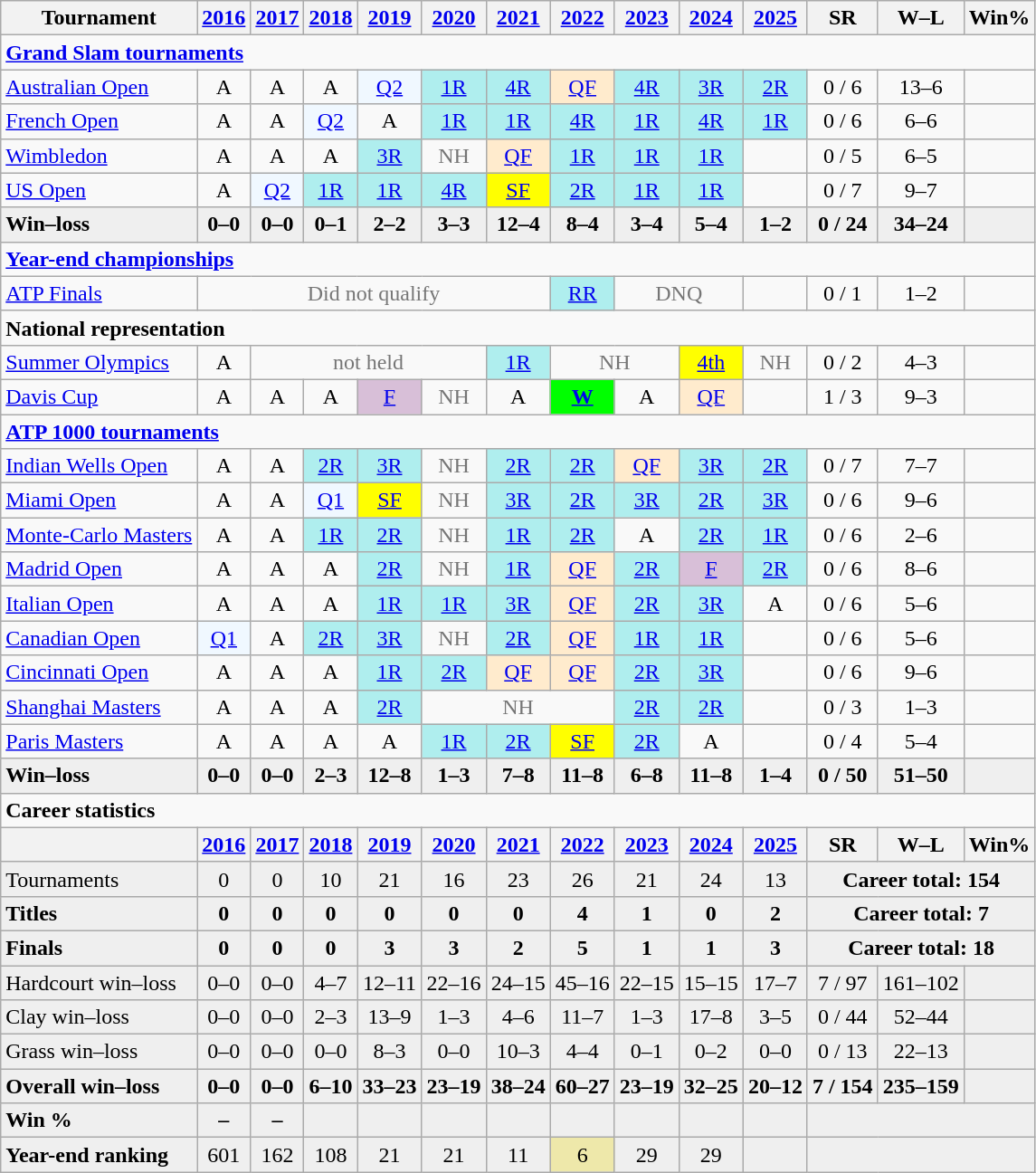<table class=wikitable style=text-align:center>
<tr>
<th>Tournament</th>
<th><a href='#'>2016</a></th>
<th><a href='#'>2017</a></th>
<th><a href='#'>2018</a></th>
<th><a href='#'>2019</a></th>
<th><a href='#'>2020</a></th>
<th><a href='#'>2021</a></th>
<th><a href='#'>2022</a></th>
<th><a href='#'>2023</a></th>
<th><a href='#'>2024</a></th>
<th><a href='#'>2025</a></th>
<th>SR</th>
<th>W–L</th>
<th>Win%</th>
</tr>
<tr>
<td colspan=14 style=text-align:left><strong><a href='#'>Grand Slam tournaments</a></strong></td>
</tr>
<tr>
<td style=text-align:left><a href='#'>Australian Open</a></td>
<td>A</td>
<td>A</td>
<td>A</td>
<td style=background:#f0f8ff><a href='#'>Q2</a></td>
<td style=background:#afeeee><a href='#'>1R</a></td>
<td style=background:#afeeee><a href='#'>4R</a></td>
<td style=background:#ffebcd><a href='#'>QF</a></td>
<td style=background:#afeeee><a href='#'>4R</a></td>
<td style=background:#afeeee><a href='#'>3R</a></td>
<td style=background:#afeeee><a href='#'>2R</a></td>
<td>0 / 6</td>
<td>13–6</td>
<td></td>
</tr>
<tr>
<td style=text-align:left><a href='#'>French Open</a></td>
<td>A</td>
<td>A</td>
<td style=background:#f0f8ff><a href='#'>Q2</a></td>
<td>A</td>
<td style=background:#afeeee><a href='#'>1R</a></td>
<td style=background:#afeeee><a href='#'>1R</a></td>
<td style=background:#afeeee><a href='#'>4R</a></td>
<td style=background:#afeeee><a href='#'>1R</a></td>
<td style=background:#afeeee><a href='#'>4R</a></td>
<td style=background:#afeeee><a href='#'>1R</a></td>
<td>0 / 6</td>
<td>6–6</td>
<td></td>
</tr>
<tr>
<td style=text-align:left><a href='#'>Wimbledon</a></td>
<td>A</td>
<td>A</td>
<td>A</td>
<td style=background:#afeeee><a href='#'>3R</a></td>
<td style=color:#767676>NH</td>
<td style=background:#ffebcd><a href='#'>QF</a></td>
<td style=background:#afeeee><a href='#'>1R</a></td>
<td style=background:#afeeee><a href='#'>1R</a></td>
<td style=background:#afeeee><a href='#'>1R</a></td>
<td></td>
<td>0 / 5</td>
<td>6–5</td>
<td></td>
</tr>
<tr>
<td style=text-align:left><a href='#'>US Open</a></td>
<td>A</td>
<td style=background:#f0f8ff><a href='#'>Q2</a></td>
<td style=background:#afeeee><a href='#'>1R</a></td>
<td style=background:#afeeee><a href='#'>1R</a></td>
<td style=background:#afeeee><a href='#'>4R</a></td>
<td style=background:yellow><a href='#'>SF</a></td>
<td style=background:#afeeee><a href='#'>2R</a></td>
<td style=background:#afeeee><a href='#'>1R</a></td>
<td style=background:#afeeee><a href='#'>1R</a></td>
<td></td>
<td>0 / 7</td>
<td>9–7</td>
<td></td>
</tr>
<tr style=font-weight:bold;background:#efefef>
<td style=text-align:left>Win–loss</td>
<td>0–0</td>
<td>0–0</td>
<td>0–1</td>
<td>2–2</td>
<td>3–3</td>
<td>12–4</td>
<td>8–4</td>
<td>3–4</td>
<td>5–4</td>
<td>1–2</td>
<td>0 / 24</td>
<td>34–24</td>
<td></td>
</tr>
<tr>
<td colspan=14 style=text-align:left><strong><a href='#'>Year-end championships</a></strong></td>
</tr>
<tr>
<td style=text-align:left><a href='#'>ATP Finals</a></td>
<td colspan=6 style=color:#767676>Did not qualify</td>
<td style=background:#afeeee><a href='#'>RR</a></td>
<td colspan=2 style=color:#767676>DNQ</td>
<td></td>
<td>0 / 1</td>
<td>1–2</td>
<td></td>
</tr>
<tr>
<td colspan=14 style=text-align:left><strong>National representation</strong></td>
</tr>
<tr>
<td align=left><a href='#'>Summer Olympics</a></td>
<td>A</td>
<td colspan=4 style=color:#767676>not held</td>
<td style=background:#afeeee><a href='#'>1R</a></td>
<td colspan=2 style=color:#767676>NH</td>
<td style=background:yellow><a href='#'>4th</a></td>
<td style=color:#767676>NH</td>
<td>0 / 2</td>
<td>4–3</td>
<td></td>
</tr>
<tr>
<td style=text-align:left><a href='#'>Davis Cup</a></td>
<td>A</td>
<td>A</td>
<td>A</td>
<td style=background:thistle><a href='#'>F</a></td>
<td style=color:#767676>NH</td>
<td>A</td>
<td style=background:lime><a href='#'><strong>W</strong></a></td>
<td>A</td>
<td style=background:#ffebcd><a href='#'>QF</a></td>
<td></td>
<td>1 / 3</td>
<td>9–3</td>
<td></td>
</tr>
<tr>
<td colspan=14 style=text-align:left><strong><a href='#'>ATP 1000 tournaments</a></strong></td>
</tr>
<tr>
<td style=text-align:left><a href='#'>Indian Wells Open</a></td>
<td>A</td>
<td>A</td>
<td style=background:#afeeee><a href='#'>2R</a></td>
<td style=background:#afeeee><a href='#'>3R</a></td>
<td style=color:#767676>NH</td>
<td style=background:#afeeee><a href='#'>2R</a></td>
<td style=background:#afeeee><a href='#'>2R</a></td>
<td style=background:#ffebcd><a href='#'>QF</a></td>
<td style=background:#afeeee><a href='#'>3R</a></td>
<td style=background:#afeeee><a href='#'>2R</a></td>
<td>0 / 7</td>
<td>7–7</td>
<td></td>
</tr>
<tr>
<td style=text-align:left><a href='#'>Miami Open</a></td>
<td>A</td>
<td>A</td>
<td style=background:#f0f8ff><a href='#'>Q1</a></td>
<td style=background:yellow><a href='#'>SF</a></td>
<td style=color:#767676>NH</td>
<td style=background:#afeeee><a href='#'>3R</a></td>
<td style=background:#afeeee><a href='#'>2R</a></td>
<td style=background:#afeeee><a href='#'>3R</a></td>
<td style=background:#afeeee><a href='#'>2R</a></td>
<td style=background:#afeeee><a href='#'>3R</a></td>
<td>0 / 6</td>
<td>9–6</td>
<td></td>
</tr>
<tr>
<td style=text-align:left><a href='#'>Monte-Carlo Masters</a></td>
<td>A</td>
<td>A</td>
<td style=background:#afeeee><a href='#'>1R</a></td>
<td style=background:#afeeee><a href='#'>2R</a></td>
<td style=color:#767676>NH</td>
<td style=background:#afeeee><a href='#'>1R</a></td>
<td style=background:#afeeee><a href='#'>2R</a></td>
<td>A</td>
<td style=background:#afeeee><a href='#'>2R</a></td>
<td style=background:#afeeee><a href='#'>1R</a></td>
<td>0 / 6</td>
<td>2–6</td>
<td></td>
</tr>
<tr>
<td style=text-align:left><a href='#'>Madrid Open</a></td>
<td>A</td>
<td>A</td>
<td>A</td>
<td style=background:#afeeee><a href='#'>2R</a></td>
<td style=color:#767676>NH</td>
<td style=background:#afeeee><a href='#'>1R</a></td>
<td style=background:#ffebcd><a href='#'>QF</a></td>
<td style=background:#afeeee><a href='#'>2R</a></td>
<td style=background:thistle><a href='#'>F</a></td>
<td style=background:#afeeee><a href='#'>2R</a></td>
<td>0 / 6</td>
<td>8–6</td>
<td></td>
</tr>
<tr>
<td style=text-align:left><a href='#'>Italian Open</a></td>
<td>A</td>
<td>A</td>
<td>A</td>
<td style=background:#afeeee><a href='#'>1R</a></td>
<td style=background:#afeeee><a href='#'>1R</a></td>
<td style=background:#afeeee><a href='#'>3R</a></td>
<td style=background:#ffebcd><a href='#'>QF</a></td>
<td style=background:#afeeee><a href='#'>2R</a></td>
<td style=background:#afeeee><a href='#'>3R</a></td>
<td>A</td>
<td>0 / 6</td>
<td>5–6</td>
<td></td>
</tr>
<tr>
<td style=text-align:left><a href='#'>Canadian Open</a></td>
<td style=background:#f0f8ff><a href='#'>Q1</a></td>
<td>A</td>
<td style=background:#afeeee><a href='#'>2R</a></td>
<td style=background:#afeeee><a href='#'>3R</a></td>
<td style=color:#767676>NH</td>
<td style=background:#afeeee><a href='#'>2R</a></td>
<td style=background:#ffebcd><a href='#'>QF</a></td>
<td style=background:#afeeee><a href='#'>1R</a></td>
<td style=background:#afeeee><a href='#'>1R</a></td>
<td></td>
<td>0 / 6</td>
<td>5–6</td>
<td></td>
</tr>
<tr>
<td style=text-align:left><a href='#'>Cincinnati Open</a></td>
<td>A</td>
<td>A</td>
<td>A</td>
<td style=background:#afeeee><a href='#'>1R</a></td>
<td style=background:#afeeee><a href='#'>2R</a></td>
<td style=background:#ffebcd><a href='#'>QF</a></td>
<td style=background:#ffebcd><a href='#'>QF</a></td>
<td style=background:#afeeee><a href='#'>2R</a></td>
<td style=background:#afeeee><a href='#'>3R</a></td>
<td></td>
<td>0 / 6</td>
<td>9–6</td>
<td></td>
</tr>
<tr>
<td style=text-align:left><a href='#'>Shanghai Masters</a></td>
<td>A</td>
<td>A</td>
<td>A</td>
<td style=background:#afeeee><a href='#'>2R</a></td>
<td colspan=3 style=color:#767676>NH</td>
<td style=background:#afeeee><a href='#'>2R</a></td>
<td style=background:#afeeee><a href='#'>2R</a></td>
<td></td>
<td>0 / 3</td>
<td>1–3</td>
<td></td>
</tr>
<tr>
<td style=text-align:left><a href='#'>Paris Masters</a></td>
<td>A</td>
<td>A</td>
<td>A</td>
<td>A</td>
<td style=background:#afeeee><a href='#'>1R</a></td>
<td style=background:#afeeee><a href='#'>2R</a></td>
<td style=background:yellow><a href='#'>SF</a></td>
<td style=background:#afeeee><a href='#'>2R</a></td>
<td>A</td>
<td></td>
<td>0 / 4</td>
<td>5–4</td>
<td></td>
</tr>
<tr style=font-weight:bold;background:#efefef>
<td style=text-align:left>Win–loss</td>
<td>0–0</td>
<td>0–0</td>
<td>2–3</td>
<td>12–8</td>
<td>1–3</td>
<td>7–8</td>
<td>11–8</td>
<td>6–8</td>
<td>11–8</td>
<td>1–4</td>
<td>0 / 50</td>
<td>51–50</td>
<td></td>
</tr>
<tr>
<td colspan="14" style="text-align:left"><strong>Career statistics</strong></td>
</tr>
<tr style=font-weight:bold;background:#efefef>
<th></th>
<th><a href='#'>2016</a></th>
<th><a href='#'>2017</a></th>
<th><a href='#'>2018</a></th>
<th><a href='#'>2019</a></th>
<th><a href='#'>2020</a></th>
<th><a href='#'>2021</a></th>
<th><a href='#'>2022</a></th>
<th><a href='#'>2023</a></th>
<th><a href='#'>2024</a></th>
<th><a href='#'>2025</a></th>
<th>SR</th>
<th>W–L</th>
<th>Win%</th>
</tr>
<tr style="background:#efefef">
<td style="text-align:left">Tournaments</td>
<td>0</td>
<td>0</td>
<td>10</td>
<td>21</td>
<td>16</td>
<td>23</td>
<td>26</td>
<td>21</td>
<td>24</td>
<td>13</td>
<td colspan="3"><strong>Career total: 154</strong></td>
</tr>
<tr style="font-weight:bold;background:#efefef">
<td style="text-align:left">Titles</td>
<td>0</td>
<td>0</td>
<td>0</td>
<td>0</td>
<td>0</td>
<td>0</td>
<td>4</td>
<td>1</td>
<td>0</td>
<td>2</td>
<td colspan="3">Career total: 7</td>
</tr>
<tr style="font-weight:bold;background:#efefef">
<td style="text-align:left">Finals</td>
<td>0</td>
<td>0</td>
<td>0</td>
<td>3</td>
<td>3</td>
<td>2</td>
<td>5</td>
<td>1</td>
<td>1</td>
<td>3</td>
<td colspan="3">Career total: 18</td>
</tr>
<tr style="background:#efefef">
<td style="text-align:left">Hardcourt win–loss</td>
<td>0–0</td>
<td>0–0</td>
<td>4–7</td>
<td>12–11</td>
<td>22–16</td>
<td>24–15</td>
<td>45–16</td>
<td>22–15</td>
<td>15–15</td>
<td>17–7</td>
<td>7 / 97</td>
<td>161–102</td>
<td></td>
</tr>
<tr style="background:#efefef">
<td style="text-align:left">Clay win–loss</td>
<td>0–0</td>
<td>0–0</td>
<td>2–3</td>
<td>13–9</td>
<td>1–3</td>
<td>4–6</td>
<td>11–7</td>
<td>1–3</td>
<td>17–8</td>
<td>3–5</td>
<td>0 / 44</td>
<td>52–44</td>
<td></td>
</tr>
<tr style="background:#efefef">
<td style="text-align:left">Grass win–loss</td>
<td>0–0</td>
<td>0–0</td>
<td>0–0</td>
<td>8–3</td>
<td>0–0</td>
<td>10–3</td>
<td>4–4</td>
<td>0–1</td>
<td>0–2</td>
<td>0–0</td>
<td>0 / 13</td>
<td>22–13</td>
<td></td>
</tr>
<tr style="font-weight:bold;background:#efefef">
<td style="text-align:left">Overall win–loss</td>
<td>0–0</td>
<td>0–0</td>
<td>6–10</td>
<td>33–23</td>
<td>23–19</td>
<td>38–24</td>
<td>60–27</td>
<td>23–19</td>
<td>32–25</td>
<td>20–12</td>
<td>7 / 154</td>
<td>235–159</td>
<td></td>
</tr>
<tr style="font-weight:bold;background:#efefef">
<td style="text-align:left">Win %</td>
<td>–</td>
<td>–</td>
<td></td>
<td></td>
<td></td>
<td></td>
<td></td>
<td></td>
<td></td>
<td></td>
<td colspan="3"></td>
</tr>
<tr style="background:#efefef">
<td style="text-align:left"><strong>Year-end ranking</strong></td>
<td>601</td>
<td>162</td>
<td>108</td>
<td>21</td>
<td>21</td>
<td>11</td>
<td style=background:#eee8aa>6</td>
<td>29</td>
<td>29</td>
<td></td>
<td colspan=3></td>
</tr>
</table>
